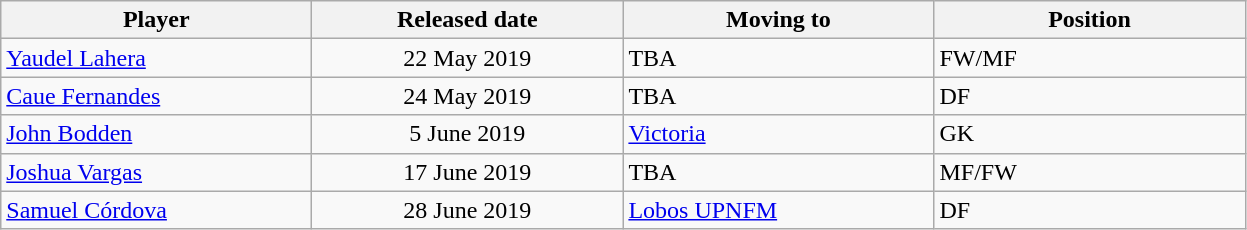<table class="wikitable">
<tr>
<th width="200">Player</th>
<th width="200">Released date</th>
<th width="200">Moving to</th>
<th width="200">Position</th>
</tr>
<tr>
<td> <a href='#'>Yaudel Lahera</a></td>
<td align="center">22 May 2019</td>
<td>TBA</td>
<td>FW/MF</td>
</tr>
<tr>
<td> <a href='#'>Caue Fernandes</a></td>
<td align="center">24 May 2019</td>
<td>TBA</td>
<td>DF</td>
</tr>
<tr>
<td> <a href='#'>John Bodden</a></td>
<td align="center">5 June 2019</td>
<td> <a href='#'>Victoria</a></td>
<td>GK</td>
</tr>
<tr>
<td> <a href='#'>Joshua Vargas</a></td>
<td align="center">17 June 2019</td>
<td>TBA</td>
<td>MF/FW</td>
</tr>
<tr>
<td> <a href='#'>Samuel Córdova</a></td>
<td align="center">28 June 2019</td>
<td> <a href='#'>Lobos UPNFM</a></td>
<td>DF</td>
</tr>
</table>
